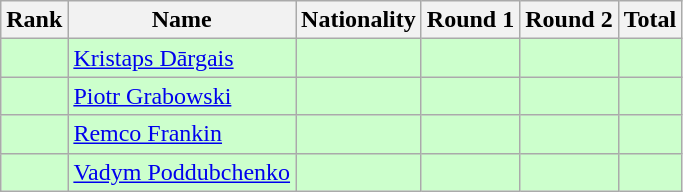<table class="wikitable sortable" style="text-align:center">
<tr>
<th>Rank</th>
<th>Name</th>
<th>Nationality</th>
<th>Round 1</th>
<th>Round 2</th>
<th>Total</th>
</tr>
<tr bgcolor=ccffcc>
<td></td>
<td align=left><a href='#'>Kristaps Dārgais</a></td>
<td align=left></td>
<td></td>
<td></td>
<td></td>
</tr>
<tr bgcolor=ccffcc>
<td></td>
<td align=left><a href='#'>Piotr Grabowski</a></td>
<td align=left></td>
<td></td>
<td></td>
<td></td>
</tr>
<tr bgcolor=ccffcc>
<td></td>
<td align=left><a href='#'>Remco Frankin</a></td>
<td align=left></td>
<td></td>
<td></td>
<td></td>
</tr>
<tr bgcolor=ccffcc>
<td></td>
<td align=left><a href='#'>Vadym Poddubchenko</a></td>
<td align=left></td>
<td></td>
<td></td>
<td></td>
</tr>
</table>
